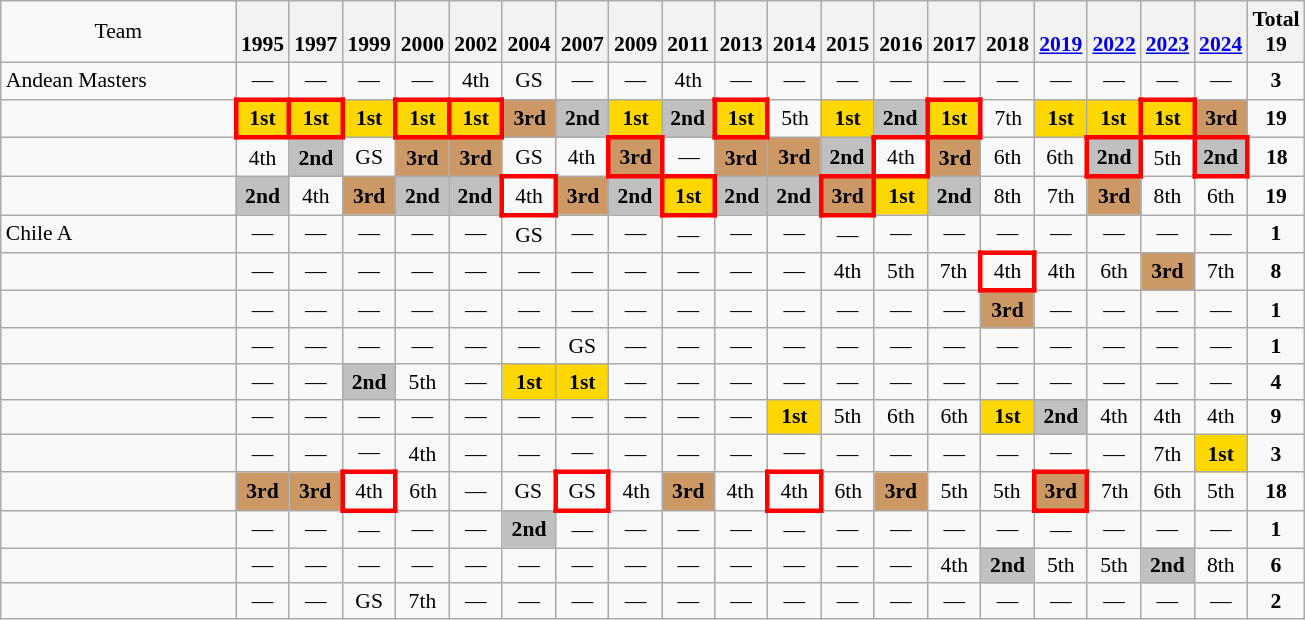<table class="wikitable" style="text-align:center; font-size:90%">
<tr>
<td width="150">Team</td>
<th><br>1995</th>
<th><br>1997</th>
<th><br>1999</th>
<th><br>2000</th>
<th><br>2002</th>
<th><br>2004</th>
<th><br>2007</th>
<th><br>2009</th>
<th><br>2011</th>
<th><br>2013</th>
<th><br>2014</th>
<th><br>2015</th>
<th><br>2016</th>
<th><br>2017</th>
<th><br>2018</th>
<th><br><a href='#'>2019</a></th>
<th><br><a href='#'>2022</a></th>
<th><br><a href='#'>2023</a></th>
<th><br><a href='#'>2024</a></th>
<th>Total<br>19</th>
</tr>
<tr>
<td align=left> Andean Masters</td>
<td>—</td>
<td>—</td>
<td>—</td>
<td>—</td>
<td>4th</td>
<td>GS</td>
<td>—</td>
<td>—</td>
<td>4th</td>
<td>—</td>
<td>—</td>
<td>—</td>
<td>—</td>
<td>—</td>
<td>—</td>
<td>—</td>
<td>—</td>
<td>—</td>
<td>—</td>
<td><strong>3</strong></td>
</tr>
<tr>
<td align=left></td>
<td style="border: 3px solid red" bgcolor=Gold><strong>1st</strong></td>
<td style="border: 3px solid red" bgcolor=Gold><strong>1st</strong></td>
<td bgcolor=Gold><strong>1st</strong></td>
<td style="border: 3px solid red" bgcolor=Gold><strong>1st</strong></td>
<td style="border: 3px solid red" bgcolor=Gold><strong>1st</strong></td>
<td bgcolor=#cc9966><strong>3rd</strong></td>
<td bgcolor=Silver><strong>2nd</strong></td>
<td bgcolor=Gold><strong>1st</strong></td>
<td bgcolor=Silver><strong>2nd</strong></td>
<td style="border: 3px solid red" bgcolor=Gold><strong>1st</strong></td>
<td>5th</td>
<td bgcolor=Gold><strong>1st</strong></td>
<td bgcolor=Silver><strong>2nd</strong></td>
<td style="border: 3px solid red" bgcolor=Gold><strong>1st</strong></td>
<td>7th</td>
<td bgcolor=Gold><strong>1st</strong></td>
<td bgcolor=Gold><strong>1st</strong></td>
<td style="border: 3px solid red" bgcolor=Gold><strong>1st</strong></td>
<td bgcolor=#cc9966><strong>3rd</strong></td>
<td><strong>19</strong></td>
</tr>
<tr>
<td align=left></td>
<td>4th</td>
<td bgcolor=Silver><strong>2nd</strong></td>
<td>GS</td>
<td bgcolor=#cc9966><strong>3rd</strong></td>
<td bgcolor=#cc9966><strong>3rd</strong></td>
<td>GS</td>
<td>4th</td>
<td style="border: 3px solid red" bgcolor=#cc9966><strong>3rd</strong></td>
<td>—</td>
<td bgcolor=#cc9966><strong>3rd</strong></td>
<td bgcolor=#cc9966><strong>3rd</strong></td>
<td bgcolor=Silver><strong>2nd</strong></td>
<td style="border: 3px solid red">4th</td>
<td bgcolor=#cc9966><strong>3rd</strong></td>
<td>6th</td>
<td>6th</td>
<td style="border: 3px solid red" bgcolor=Silver><strong>2nd</strong></td>
<td>5th</td>
<td style="border: 3px solid red" bgcolor=Silver><strong>2nd</strong></td>
<td><strong>18</strong></td>
</tr>
<tr>
<td align=left></td>
<td bgcolor=Silver><strong>2nd</strong></td>
<td>4th</td>
<td bgcolor=#cc9966><strong>3rd</strong></td>
<td bgcolor=Silver><strong>2nd</strong></td>
<td bgcolor=Silver><strong>2nd</strong></td>
<td style="border: 3px solid red">4th</td>
<td bgcolor=#cc9966><strong>3rd</strong></td>
<td bgcolor=Silver><strong>2nd</strong></td>
<td style="border: 3px solid red" bgcolor=Gold><strong>1st</strong></td>
<td bgcolor=Silver><strong>2nd</strong></td>
<td bgcolor=Silver><strong>2nd</strong></td>
<td style="border: 3px solid red" bgcolor=#cc9966><strong>3rd</strong></td>
<td border: 3px solid red" bgcolor=Gold><strong>1st</strong></td>
<td bgcolor=Silver><strong>2nd</strong></td>
<td>8th</td>
<td>7th</td>
<td bgcolor=#cc9966><strong>3rd</strong></td>
<td>8th</td>
<td>6th</td>
<td><strong>19</strong></td>
</tr>
<tr>
<td align=left> Chile A</td>
<td>—</td>
<td>—</td>
<td>—</td>
<td>—</td>
<td>—</td>
<td>GS</td>
<td>—</td>
<td>—</td>
<td>—</td>
<td>—</td>
<td>—</td>
<td>—</td>
<td>—</td>
<td>—</td>
<td>—</td>
<td>—</td>
<td>—</td>
<td>—</td>
<td>—</td>
<td><strong>1</strong></td>
</tr>
<tr>
<td align=left></td>
<td>—</td>
<td>—</td>
<td>—</td>
<td>—</td>
<td>—</td>
<td>—</td>
<td>—</td>
<td>—</td>
<td>—</td>
<td>—</td>
<td>—</td>
<td>4th</td>
<td>5th</td>
<td>7th</td>
<td style="border: 3px solid red">4th</td>
<td>4th</td>
<td>6th</td>
<td bgcolor=#cc9966><strong>3rd</strong></td>
<td>7th</td>
<td><strong>8</strong></td>
</tr>
<tr>
<td align=left></td>
<td>—</td>
<td>—</td>
<td>—</td>
<td>—</td>
<td>—</td>
<td>—</td>
<td>—</td>
<td>—</td>
<td>—</td>
<td>—</td>
<td>—</td>
<td>—</td>
<td>—</td>
<td>—</td>
<td bgcolor=#cc9966><strong>3rd</strong></td>
<td>—</td>
<td>—</td>
<td>—</td>
<td>—</td>
<td><strong>1</strong></td>
</tr>
<tr>
<td align="left"></td>
<td>—</td>
<td>—</td>
<td>—</td>
<td>—</td>
<td>—</td>
<td>—</td>
<td>GS</td>
<td>—</td>
<td>—</td>
<td>—</td>
<td>—</td>
<td>—</td>
<td>—</td>
<td>—</td>
<td>—</td>
<td>—</td>
<td>—</td>
<td>—</td>
<td>—</td>
<td><strong>1</strong></td>
</tr>
<tr>
<td align="left"></td>
<td>—</td>
<td>—</td>
<td bgcolor="Silver"><strong>2nd</strong></td>
<td>5th</td>
<td>—</td>
<td bgcolor="Gold"><strong>1st</strong></td>
<td bgcolor="Gold"><strong>1st</strong></td>
<td>—</td>
<td>—</td>
<td>—</td>
<td>—</td>
<td>—</td>
<td>—</td>
<td>—</td>
<td>—</td>
<td>—</td>
<td>—</td>
<td>—</td>
<td>—</td>
<td><strong>4</strong></td>
</tr>
<tr>
<td align="left"></td>
<td>—</td>
<td>—</td>
<td>—</td>
<td>—</td>
<td>—</td>
<td>—</td>
<td>—</td>
<td>—</td>
<td>—</td>
<td>—</td>
<td bgcolor="Gold"><strong>1st</strong></td>
<td>5th</td>
<td>6th</td>
<td>6th</td>
<td bgcolor=Gold><strong>1st</strong></td>
<td bgcolor=Silver><strong>2nd</strong></td>
<td>4th</td>
<td>4th</td>
<td>4th</td>
<td><strong>9</strong></td>
</tr>
<tr>
<td align="left"></td>
<td>—</td>
<td>—</td>
<td>—</td>
<td>4th</td>
<td>—</td>
<td>—</td>
<td>—</td>
<td>—</td>
<td>—</td>
<td>—</td>
<td>—</td>
<td>—</td>
<td>—</td>
<td>—</td>
<td>—</td>
<td>—</td>
<td>—</td>
<td>7th</td>
<td bgcolor="Gold"><strong>1st</strong></td>
<td><strong>3</strong></td>
</tr>
<tr>
<td align="left"></td>
<td bgcolor="#cc9966"><strong>3rd</strong></td>
<td bgcolor="#cc9966"><strong>3rd</strong></td>
<td style="border: 3px solid red">4th</td>
<td>6th</td>
<td>—</td>
<td>GS</td>
<td style="border: 3px solid red">GS</td>
<td>4th</td>
<td bgcolor="#cc9966"><strong>3rd</strong></td>
<td>4th</td>
<td style="border: 3px solid red">4th</td>
<td>6th</td>
<td bgcolor="#cc9966"><strong>3rd</strong></td>
<td>5th</td>
<td>5th</td>
<td style="border: 3px solid red" bgcolor="#cc9966"><strong>3rd</strong></td>
<td>7th</td>
<td>6th</td>
<td>5th</td>
<td><strong>18</strong></td>
</tr>
<tr>
<td align="left"></td>
<td>—</td>
<td>—</td>
<td>—</td>
<td>—</td>
<td>—</td>
<td bgcolor="Silver"><strong>2nd</strong></td>
<td>—</td>
<td>—</td>
<td>—</td>
<td>—</td>
<td>—</td>
<td>—</td>
<td>—</td>
<td>—</td>
<td>—</td>
<td>—</td>
<td>—</td>
<td>—</td>
<td>—</td>
<td><strong>1</strong></td>
</tr>
<tr>
<td align=left></td>
<td>—</td>
<td>—</td>
<td>—</td>
<td>—</td>
<td>—</td>
<td>—</td>
<td>—</td>
<td>—</td>
<td>—</td>
<td>—</td>
<td>—</td>
<td>—</td>
<td>—</td>
<td —>4th</td>
<td bgcolor=Silver><strong>2nd</strong></td>
<td>5th</td>
<td>5th</td>
<td bgcolor=Silver><strong>2nd</strong></td>
<td>8th</td>
<td><strong>6</strong></td>
</tr>
<tr>
<td align="left"></td>
<td>—</td>
<td>—</td>
<td>GS</td>
<td>7th</td>
<td>—</td>
<td>—</td>
<td>—</td>
<td>—</td>
<td>—</td>
<td>—</td>
<td>—</td>
<td>—</td>
<td>—</td>
<td>—</td>
<td>—</td>
<td>—</td>
<td>—</td>
<td>—</td>
<td>—</td>
<td><strong>2</strong></td>
</tr>
</table>
